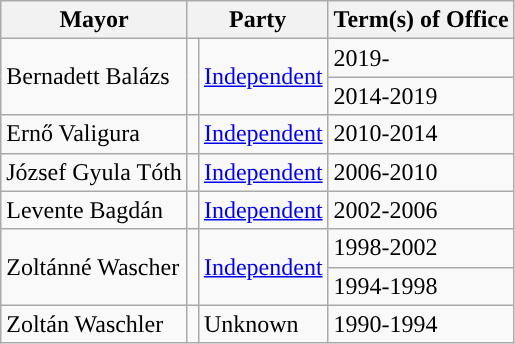<table class="wikitable">
<tr>
<th>Mayor</th>
<th colspan="2">Party</th>
<th>Term(s) of Office</th>
</tr>
<tr>
<td rowspan="2">Bernadett Balázs</td>
<td rowspan="2" style="background-color:"></td>
<td rowspan="2"><a href='#'>Independent</a></td>
<td>2019-</td>
</tr>
<tr>
<td>2014-2019</td>
</tr>
<tr>
<td>Ernő Valigura</td>
<td style="background-color:"></td>
<td><a href='#'>Independent</a></td>
<td>2010-2014</td>
</tr>
<tr>
<td>József Gyula Tóth</td>
<td style="background-color:"></td>
<td><a href='#'>Independent</a></td>
<td>2006-2010</td>
</tr>
<tr>
<td>Levente Bagdán</td>
<td style="background-color:"></td>
<td><a href='#'>Independent</a></td>
<td>2002-2006</td>
</tr>
<tr>
<td rowspan="2">Zoltánné Wascher</td>
<td rowspan="2" style="background-color:"></td>
<td rowspan="2"><a href='#'>Independent</a></td>
<td>1998-2002</td>
</tr>
<tr>
<td>1994-1998</td>
</tr>
<tr>
<td>Zoltán Waschler</td>
<td></td>
<td>Unknown</td>
<td>1990-1994</td>
</tr>
</table>
